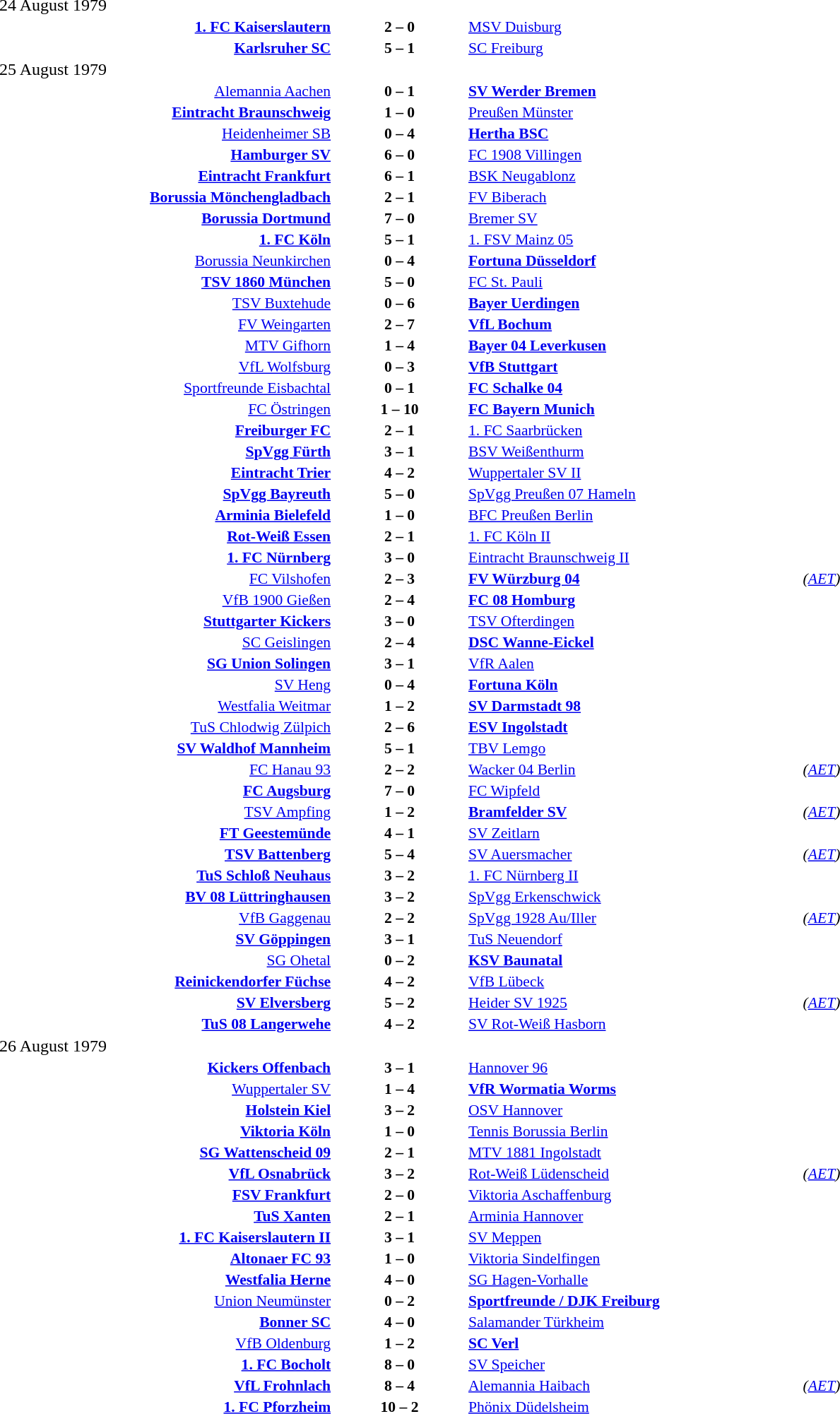<table width=100% cellspacing=1>
<tr>
<th width=25%></th>
<th width=10%></th>
<th width=25%></th>
<th></th>
</tr>
<tr>
<td>24 August 1979</td>
</tr>
<tr style=font-size:90%>
<td align=right><strong><a href='#'>1. FC Kaiserslautern</a></strong></td>
<td align=center><strong>2 – 0</strong></td>
<td><a href='#'>MSV Duisburg</a></td>
</tr>
<tr style=font-size:90%>
<td align=right><strong><a href='#'>Karlsruher SC</a></strong></td>
<td align=center><strong>5 – 1</strong></td>
<td><a href='#'>SC Freiburg</a></td>
</tr>
<tr>
<td>25 August 1979</td>
</tr>
<tr style=font-size:90%>
<td align=right><a href='#'>Alemannia Aachen</a></td>
<td align=center><strong>0 – 1</strong></td>
<td><strong><a href='#'>SV Werder Bremen</a></strong></td>
</tr>
<tr style=font-size:90%>
<td align=right><strong><a href='#'>Eintracht Braunschweig</a></strong></td>
<td align=center><strong>1 – 0</strong></td>
<td><a href='#'>Preußen Münster</a></td>
</tr>
<tr style=font-size:90%>
<td align=right><a href='#'>Heidenheimer SB</a></td>
<td align=center><strong>0 – 4</strong></td>
<td><strong><a href='#'>Hertha BSC</a></strong></td>
</tr>
<tr style=font-size:90%>
<td align=right><strong><a href='#'>Hamburger SV</a></strong></td>
<td align=center><strong>6 – 0</strong></td>
<td><a href='#'>FC 1908 Villingen</a></td>
</tr>
<tr style=font-size:90%>
<td align=right><strong><a href='#'>Eintracht Frankfurt</a></strong></td>
<td align=center><strong>6 – 1</strong></td>
<td><a href='#'>BSK Neugablonz</a></td>
</tr>
<tr style=font-size:90%>
<td align=right><strong><a href='#'>Borussia Mönchengladbach</a></strong></td>
<td align=center><strong>2 – 1</strong></td>
<td><a href='#'>FV Biberach</a></td>
</tr>
<tr style=font-size:90%>
<td align=right><strong><a href='#'>Borussia Dortmund</a></strong></td>
<td align=center><strong>7 – 0</strong></td>
<td><a href='#'>Bremer SV</a></td>
</tr>
<tr style=font-size:90%>
<td align=right><strong><a href='#'>1. FC Köln</a></strong></td>
<td align=center><strong>5 – 1</strong></td>
<td><a href='#'>1. FSV Mainz 05</a></td>
</tr>
<tr style=font-size:90%>
<td align=right><a href='#'>Borussia Neunkirchen</a></td>
<td align=center><strong>0 – 4</strong></td>
<td><strong><a href='#'>Fortuna Düsseldorf</a></strong></td>
</tr>
<tr style=font-size:90%>
<td align=right><strong><a href='#'>TSV 1860 München</a></strong></td>
<td align=center><strong>5 – 0</strong></td>
<td><a href='#'>FC St. Pauli</a></td>
</tr>
<tr style=font-size:90%>
<td align=right><a href='#'>TSV Buxtehude</a></td>
<td align=center><strong>0 – 6</strong></td>
<td><strong><a href='#'>Bayer Uerdingen</a></strong></td>
</tr>
<tr style=font-size:90%>
<td align=right><a href='#'>FV Weingarten</a></td>
<td align=center><strong>2 – 7</strong></td>
<td><strong><a href='#'>VfL Bochum</a></strong></td>
</tr>
<tr style=font-size:90%>
<td align=right><a href='#'>MTV Gifhorn</a></td>
<td align=center><strong>1 – 4</strong></td>
<td><strong><a href='#'>Bayer 04 Leverkusen</a></strong></td>
</tr>
<tr style=font-size:90%>
<td align=right><a href='#'>VfL Wolfsburg</a></td>
<td align=center><strong>0 – 3</strong></td>
<td><strong><a href='#'>VfB Stuttgart</a></strong></td>
</tr>
<tr style=font-size:90%>
<td align=right><a href='#'>Sportfreunde Eisbachtal</a></td>
<td align=center><strong>0 – 1</strong></td>
<td><strong><a href='#'>FC Schalke 04</a></strong></td>
</tr>
<tr style=font-size:90%>
<td align=right><a href='#'>FC Östringen</a></td>
<td align=center><strong>1 – 10</strong></td>
<td><strong><a href='#'>FC Bayern Munich</a></strong></td>
</tr>
<tr style=font-size:90%>
<td align=right><strong><a href='#'>Freiburger FC</a></strong></td>
<td align=center><strong>2 – 1</strong></td>
<td><a href='#'>1. FC Saarbrücken</a></td>
</tr>
<tr style=font-size:90%>
<td align=right><strong><a href='#'>SpVgg Fürth</a></strong></td>
<td align=center><strong>3 – 1</strong></td>
<td><a href='#'>BSV Weißenthurm</a></td>
</tr>
<tr style=font-size:90%>
<td align=right><strong><a href='#'>Eintracht Trier</a></strong></td>
<td align=center><strong>4 – 2</strong></td>
<td><a href='#'>Wuppertaler SV II</a></td>
</tr>
<tr style=font-size:90%>
<td align=right><strong><a href='#'>SpVgg Bayreuth</a></strong></td>
<td align=center><strong>5 – 0</strong></td>
<td><a href='#'>SpVgg Preußen 07 Hameln</a></td>
</tr>
<tr style=font-size:90%>
<td align=right><strong><a href='#'>Arminia Bielefeld</a></strong></td>
<td align=center><strong>1 – 0</strong></td>
<td><a href='#'>BFC Preußen Berlin</a></td>
</tr>
<tr style=font-size:90%>
<td align=right><strong><a href='#'>Rot-Weiß Essen</a></strong></td>
<td align=center><strong>2 – 1</strong></td>
<td><a href='#'>1. FC Köln II</a></td>
</tr>
<tr style=font-size:90%>
<td align=right><strong><a href='#'>1. FC Nürnberg</a></strong></td>
<td align=center><strong>3 – 0</strong></td>
<td><a href='#'>Eintracht Braunschweig II</a></td>
</tr>
<tr style=font-size:90%>
<td align=right><a href='#'>FC Vilshofen</a></td>
<td align=center><strong>2 – 3</strong></td>
<td><strong><a href='#'>FV Würzburg 04</a></strong></td>
<td><em>(<a href='#'>AET</a>)</em></td>
</tr>
<tr style=font-size:90%>
<td align=right><a href='#'>VfB 1900 Gießen</a></td>
<td align=center><strong>2 – 4</strong></td>
<td><strong><a href='#'>FC 08 Homburg</a></strong></td>
</tr>
<tr style=font-size:90%>
<td align=right><strong><a href='#'>Stuttgarter Kickers</a></strong></td>
<td align=center><strong>3 – 0</strong></td>
<td><a href='#'>TSV Ofterdingen</a></td>
</tr>
<tr style=font-size:90%>
<td align=right><a href='#'>SC Geislingen</a></td>
<td align=center><strong>2 – 4</strong></td>
<td><strong><a href='#'>DSC Wanne-Eickel</a></strong></td>
</tr>
<tr style=font-size:90%>
<td align=right><strong><a href='#'>SG Union Solingen</a></strong></td>
<td align=center><strong>3 – 1</strong></td>
<td><a href='#'>VfR Aalen</a></td>
</tr>
<tr style=font-size:90%>
<td align=right><a href='#'>SV Heng</a></td>
<td align=center><strong>0 – 4</strong></td>
<td><strong><a href='#'>Fortuna Köln</a></strong></td>
</tr>
<tr style=font-size:90%>
<td align=right><a href='#'>Westfalia Weitmar</a></td>
<td align=center><strong>1 – 2</strong></td>
<td><strong><a href='#'>SV Darmstadt 98</a></strong></td>
</tr>
<tr style=font-size:90%>
<td align=right><a href='#'>TuS Chlodwig Zülpich</a></td>
<td align=center><strong>2 – 6</strong></td>
<td><strong><a href='#'>ESV Ingolstadt</a></strong></td>
</tr>
<tr style=font-size:90%>
<td align=right><strong><a href='#'>SV Waldhof Mannheim</a></strong></td>
<td align=center><strong>5 – 1</strong></td>
<td><a href='#'>TBV Lemgo</a></td>
</tr>
<tr style=font-size:90%>
<td align=right><a href='#'>FC Hanau 93</a></td>
<td align=center><strong>2 – 2</strong></td>
<td><a href='#'>Wacker 04 Berlin</a></td>
<td><em>(<a href='#'>AET</a>)</em></td>
</tr>
<tr style=font-size:90%>
<td align=right><strong><a href='#'>FC Augsburg</a></strong></td>
<td align=center><strong>7 – 0</strong></td>
<td><a href='#'>FC Wipfeld</a></td>
</tr>
<tr style=font-size:90%>
<td align=right><a href='#'>TSV Ampfing</a></td>
<td align=center><strong>1 – 2</strong></td>
<td><strong><a href='#'>Bramfelder SV</a></strong></td>
<td><em>(<a href='#'>AET</a>)</em></td>
</tr>
<tr style=font-size:90%>
<td align=right><strong><a href='#'>FT Geestemünde</a></strong></td>
<td align=center><strong>4 – 1</strong></td>
<td><a href='#'>SV Zeitlarn</a></td>
</tr>
<tr style=font-size:90%>
<td align=right><strong><a href='#'>TSV Battenberg</a></strong></td>
<td align=center><strong>5 – 4</strong></td>
<td><a href='#'>SV Auersmacher</a></td>
<td><em>(<a href='#'>AET</a>)</em></td>
</tr>
<tr style=font-size:90%>
<td align=right><strong><a href='#'>TuS Schloß Neuhaus</a></strong></td>
<td align=center><strong>3 – 2</strong></td>
<td><a href='#'>1. FC Nürnberg II</a></td>
</tr>
<tr style=font-size:90%>
<td align=right><strong><a href='#'>BV 08 Lüttringhausen</a></strong></td>
<td align=center><strong>3 – 2</strong></td>
<td><a href='#'>SpVgg Erkenschwick</a></td>
</tr>
<tr style=font-size:90%>
<td align=right><a href='#'>VfB Gaggenau</a></td>
<td align=center><strong>2 – 2</strong></td>
<td><a href='#'>SpVgg 1928 Au/Iller</a></td>
<td><em>(<a href='#'>AET</a>)</em></td>
</tr>
<tr style=font-size:90%>
<td align=right><strong><a href='#'>SV Göppingen</a></strong></td>
<td align=center><strong>3 – 1</strong></td>
<td><a href='#'>TuS Neuendorf</a></td>
</tr>
<tr style=font-size:90%>
<td align=right><a href='#'>SG Ohetal</a></td>
<td align=center><strong>0 – 2</strong></td>
<td><strong><a href='#'>KSV Baunatal</a></strong></td>
</tr>
<tr style=font-size:90%>
<td align=right><strong><a href='#'>Reinickendorfer Füchse</a></strong></td>
<td align=center><strong>4 – 2</strong></td>
<td><a href='#'>VfB Lübeck</a></td>
</tr>
<tr style=font-size:90%>
<td align=right><strong><a href='#'>SV Elversberg</a></strong></td>
<td align=center><strong>5 – 2</strong></td>
<td><a href='#'>Heider SV 1925</a></td>
<td><em>(<a href='#'>AET</a>)</em></td>
</tr>
<tr style=font-size:90%>
<td align=right><strong><a href='#'>TuS 08 Langerwehe</a></strong></td>
<td align=center><strong>4 – 2</strong></td>
<td><a href='#'>SV Rot-Weiß Hasborn</a></td>
</tr>
<tr>
<td>26 August 1979</td>
</tr>
<tr style=font-size:90%>
<td align=right><strong><a href='#'>Kickers Offenbach</a></strong></td>
<td align=center><strong>3 – 1</strong></td>
<td><a href='#'>Hannover 96</a></td>
</tr>
<tr style=font-size:90%>
<td align=right><a href='#'>Wuppertaler SV</a></td>
<td align=center><strong>1 – 4</strong></td>
<td><strong><a href='#'>VfR Wormatia Worms</a></strong></td>
</tr>
<tr style=font-size:90%>
<td align=right><strong><a href='#'>Holstein Kiel</a></strong></td>
<td align=center><strong>3 – 2</strong></td>
<td><a href='#'>OSV Hannover</a></td>
</tr>
<tr style=font-size:90%>
<td align=right><strong><a href='#'>Viktoria Köln</a></strong></td>
<td align=center><strong>1 – 0</strong></td>
<td><a href='#'>Tennis Borussia Berlin</a></td>
</tr>
<tr style=font-size:90%>
<td align=right><strong><a href='#'>SG Wattenscheid 09</a></strong></td>
<td align=center><strong>2 – 1</strong></td>
<td><a href='#'>MTV 1881 Ingolstadt</a></td>
</tr>
<tr style=font-size:90%>
<td align=right><strong><a href='#'>VfL Osnabrück</a></strong></td>
<td align=center><strong>3 – 2</strong></td>
<td><a href='#'>Rot-Weiß Lüdenscheid</a></td>
<td><em>(<a href='#'>AET</a>)</em></td>
</tr>
<tr style=font-size:90%>
<td align=right><strong><a href='#'>FSV Frankfurt</a></strong></td>
<td align=center><strong>2 – 0</strong></td>
<td><a href='#'>Viktoria Aschaffenburg</a></td>
</tr>
<tr style=font-size:90%>
<td align=right><strong><a href='#'>TuS Xanten</a></strong></td>
<td align=center><strong>2 – 1</strong></td>
<td><a href='#'>Arminia Hannover</a></td>
</tr>
<tr style=font-size:90%>
<td align=right><strong><a href='#'>1. FC Kaiserslautern II</a></strong></td>
<td align=center><strong>3 – 1</strong></td>
<td><a href='#'>SV Meppen</a></td>
</tr>
<tr style=font-size:90%>
<td align=right><strong><a href='#'>Altonaer FC 93</a></strong></td>
<td align=center><strong>1 – 0</strong></td>
<td><a href='#'>Viktoria Sindelfingen</a></td>
</tr>
<tr style=font-size:90%>
<td align=right><strong><a href='#'>Westfalia Herne</a></strong></td>
<td align=center><strong>4 – 0</strong></td>
<td><a href='#'>SG Hagen-Vorhalle</a></td>
</tr>
<tr style=font-size:90%>
<td align=right><a href='#'>Union Neumünster</a></td>
<td align=center><strong>0 – 2</strong></td>
<td><strong><a href='#'>Sportfreunde / DJK Freiburg</a></strong></td>
</tr>
<tr style=font-size:90%>
<td align=right><strong><a href='#'>Bonner SC</a></strong></td>
<td align=center><strong>4 – 0</strong></td>
<td><a href='#'>Salamander Türkheim</a></td>
</tr>
<tr style=font-size:90%>
<td align=right><a href='#'>VfB Oldenburg</a></td>
<td align=center><strong>1 – 2</strong></td>
<td><strong><a href='#'>SC Verl</a></strong></td>
</tr>
<tr style=font-size:90%>
<td align=right><strong><a href='#'>1. FC Bocholt</a></strong></td>
<td align=center><strong>8 – 0</strong></td>
<td><a href='#'>SV Speicher</a></td>
</tr>
<tr style=font-size:90%>
<td align=right><strong><a href='#'>VfL Frohnlach</a></strong></td>
<td align=center><strong>8 – 4</strong></td>
<td><a href='#'>Alemannia Haibach</a></td>
<td><em>(<a href='#'>AET</a>)</em></td>
</tr>
<tr style=font-size:90%>
<td align=right><strong><a href='#'>1. FC Pforzheim</a></strong></td>
<td align=center><strong>10 – 2</strong></td>
<td><a href='#'>Phönix Düdelsheim</a></td>
</tr>
</table>
